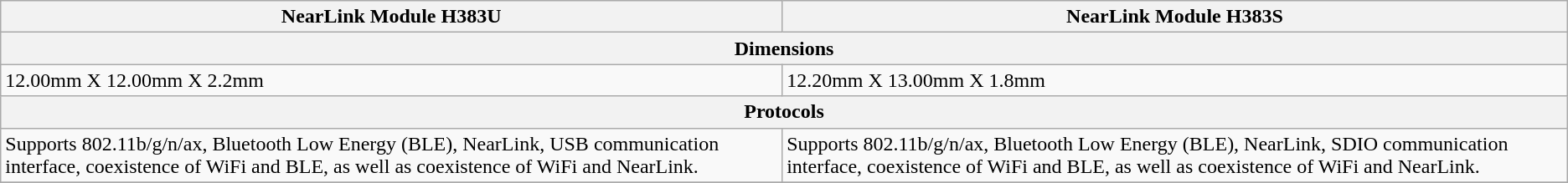<table class="wikitable">
<tr>
<th>NearLink Module H383U</th>
<th>NearLink Module H383S</th>
</tr>
<tr>
<th colspan="2">Dimensions</th>
</tr>
<tr>
<td>12.00mm X 12.00mm X 2.2mm</td>
<td>12.20mm X 13.00mm X 1.8mm</td>
</tr>
<tr>
<th colspan="2">Protocols</th>
</tr>
<tr>
<td>Supports 802.11b/g/n/ax, Bluetooth Low Energy (BLE), NearLink, USB communication interface, coexistence of WiFi and BLE, as well as coexistence of WiFi and NearLink.</td>
<td>Supports 802.11b/g/n/ax, Bluetooth Low Energy (BLE), NearLink, SDIO communication interface, coexistence of WiFi and BLE, as well as coexistence of WiFi and NearLink.</td>
</tr>
<tr>
</tr>
</table>
